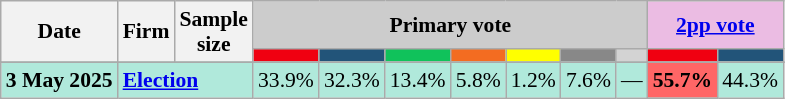<table class="nowrap wikitable tpl-blanktable" style=text-align:center;font-size:90%>
<tr>
<th rowspan=2>Date</th>
<th rowspan=2>Firm</th>
<th rowspan=2>Sample<br>size</th>
<th colspan=7 class=unsortable style=background:#ccc>Primary vote</th>
<th colspan=2 class=unsortable style=background:#ebbce3><a href='#'>2pp vote</a></th>
</tr>
<tr>
<th class="unsortable" style="background:#F00011"></th>
<th class="unsortable" style=background:#225479></th>
<th class=unsortable style=background:#10C25B></th>
<th class=unsortable style=background:#f36c21></th>
<th class=unsortable style=background:yellow></th>
<th class=unsortable style=background:#888888></th>
<th class=unsortable style=background:lightgray></th>
<th class="unsortable" style="background:#F00011"></th>
<th class="unsortable" style=background:#225479></th>
</tr>
<tr>
</tr>
<tr style=background:#b0e9db>
<td style=text-align:right data-sort-value=3-May-2025><strong>3 May 2025</strong></td>
<td colspan=2 style=text-align:left><strong><a href='#'>Election</a></strong></td>
<td>33.9%</td>
<td>32.3%</td>
<td>13.4%</td>
<td>5.8%</td>
<td>1.2%</td>
<td>7.6%</td>
<td>—</td>
<td style=background:#f66><strong>55.7%</strong></td>
<td>44.3%</td>
</tr>
</table>
